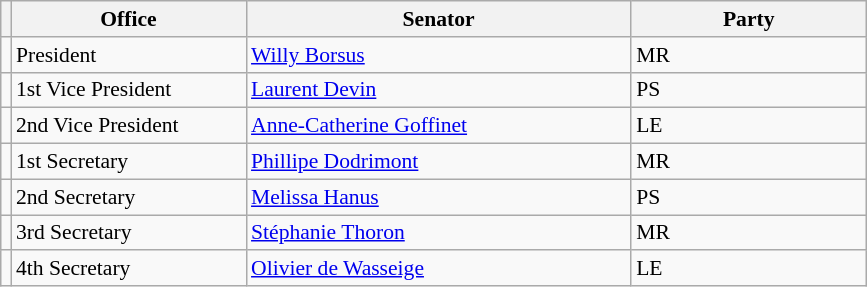<table class="sortable wikitable" style="text-align:left; font-size:90%">
<tr>
<th></th>
<th width="150">Office</th>
<th width="250">Senator</th>
<th width="150">Party</th>
</tr>
<tr>
<td></td>
<td>President</td>
<td align=left><a href='#'>Willy Borsus</a></td>
<td>MR</td>
</tr>
<tr>
<td></td>
<td>1st Vice President</td>
<td align=left><a href='#'>Laurent Devin</a></td>
<td>PS</td>
</tr>
<tr>
<td></td>
<td>2nd Vice President</td>
<td align=left><a href='#'>Anne-Catherine Goffinet</a></td>
<td>LE</td>
</tr>
<tr>
<td></td>
<td>1st Secretary</td>
<td align=left><a href='#'>Phillipe Dodrimont</a></td>
<td>MR</td>
</tr>
<tr>
<td></td>
<td>2nd Secretary</td>
<td align=left><a href='#'>Melissa Hanus</a></td>
<td>PS</td>
</tr>
<tr>
<td></td>
<td>3rd Secretary</td>
<td align=left><a href='#'>Stéphanie Thoron</a></td>
<td>MR</td>
</tr>
<tr>
<td></td>
<td>4th Secretary</td>
<td align=left><a href='#'>Olivier de Wasseige</a></td>
<td>LE</td>
</tr>
</table>
